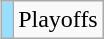<table class="wikitable" style="text-align:center;margin-left:1em;float:right">
<tr>
<td bgcolor=#97DEFF></td>
<td>Playoffs</td>
</tr>
</table>
